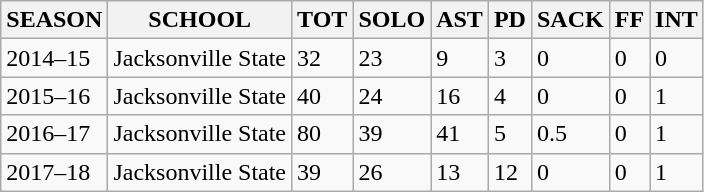<table class="wikitable">
<tr>
<th>SEASON</th>
<th>SCHOOL</th>
<th>TOT</th>
<th>SOLO</th>
<th>AST</th>
<th>PD</th>
<th>SACK</th>
<th>FF</th>
<th>INT</th>
</tr>
<tr>
<td>2014–15</td>
<td>Jacksonville State</td>
<td>32</td>
<td>23</td>
<td>9</td>
<td>3</td>
<td>0</td>
<td>0</td>
<td>0</td>
</tr>
<tr>
<td>2015–16</td>
<td>Jacksonville State</td>
<td>40</td>
<td>24</td>
<td>16</td>
<td>4</td>
<td>0</td>
<td>0</td>
<td>1</td>
</tr>
<tr>
<td>2016–17</td>
<td>Jacksonville State</td>
<td>80</td>
<td>39</td>
<td>41</td>
<td>5</td>
<td>0.5</td>
<td>0</td>
<td>1</td>
</tr>
<tr>
<td>2017–18</td>
<td>Jacksonville State</td>
<td>39</td>
<td>26</td>
<td>13</td>
<td>12</td>
<td>0</td>
<td>0</td>
<td>1</td>
</tr>
</table>
